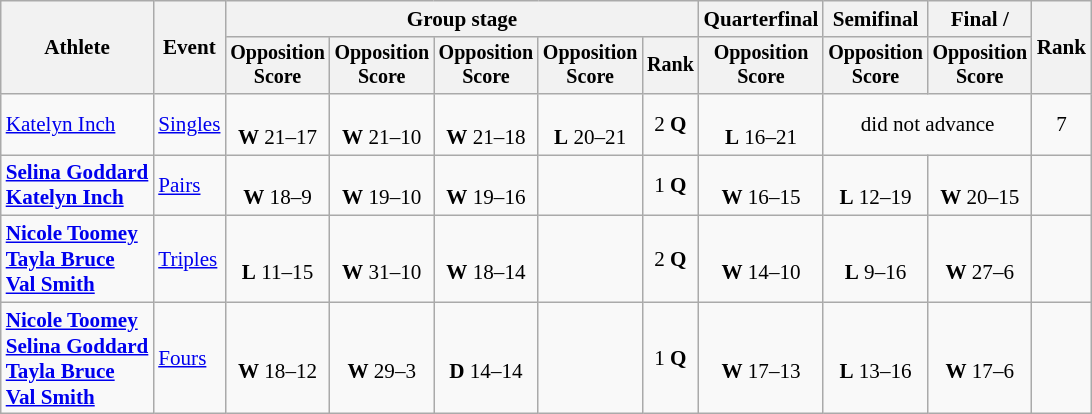<table class="wikitable" style="font-size:88%; text-align:center">
<tr>
<th rowspan=2>Athlete</th>
<th rowspan=2>Event</th>
<th colspan=5>Group stage</th>
<th>Quarterfinal</th>
<th>Semifinal</th>
<th>Final / </th>
<th rowspan=2>Rank</th>
</tr>
<tr style="font-size:95%">
<th>Opposition<br>Score</th>
<th>Opposition<br>Score</th>
<th>Opposition<br>Score</th>
<th>Opposition<br>Score</th>
<th>Rank</th>
<th>Opposition<br>Score</th>
<th>Opposition<br>Score</th>
<th>Opposition<br>Score</th>
</tr>
<tr>
<td align=left><a href='#'>Katelyn Inch</a></td>
<td align=left><a href='#'>Singles</a></td>
<td><br><strong>W</strong> 21–17</td>
<td><br><strong>W</strong> 21–10</td>
<td><br><strong>W</strong> 21–18</td>
<td><br><strong>L</strong> 20–21</td>
<td>2 <strong>Q</strong></td>
<td><br><strong>L</strong> 16–21</td>
<td colspan=2>did not advance</td>
<td>7</td>
</tr>
<tr>
<td align=left><strong><a href='#'>Selina Goddard</a><br><a href='#'>Katelyn Inch</a></strong></td>
<td align=left><a href='#'>Pairs</a></td>
<td><br><strong>W</strong> 18–9</td>
<td><br><strong>W</strong> 19–10</td>
<td><br><strong>W</strong> 19–16</td>
<td></td>
<td>1 <strong>Q</strong></td>
<td><br><strong>W</strong> 16–15</td>
<td><br><strong>L</strong> 12–19</td>
<td><br><strong>W</strong> 20–15</td>
<td></td>
</tr>
<tr>
<td align=left><strong><a href='#'>Nicole Toomey</a><br><a href='#'>Tayla Bruce</a><br><a href='#'>Val Smith</a></strong></td>
<td align=left><a href='#'>Triples</a></td>
<td><br><strong>L</strong> 11–15</td>
<td><br><strong>W</strong> 31–10</td>
<td><br><strong>W</strong> 18–14</td>
<td></td>
<td>2 <strong>Q</strong></td>
<td><br><strong>W</strong> 14–10</td>
<td><br><strong>L</strong> 9–16</td>
<td><br><strong>W</strong> 27–6</td>
<td></td>
</tr>
<tr>
<td align=left><strong><a href='#'>Nicole Toomey</a><br><a href='#'>Selina Goddard</a><br><a href='#'>Tayla Bruce</a><br><a href='#'>Val Smith</a></strong></td>
<td align=left><a href='#'>Fours</a></td>
<td><br><strong>W</strong> 18–12</td>
<td><br><strong>W</strong> 29–3</td>
<td><br><strong>D</strong> 14–14</td>
<td></td>
<td>1 <strong>Q</strong></td>
<td><br><strong>W</strong> 17–13</td>
<td><br><strong>L</strong> 13–16</td>
<td><br><strong>W</strong> 17–6</td>
<td></td>
</tr>
</table>
